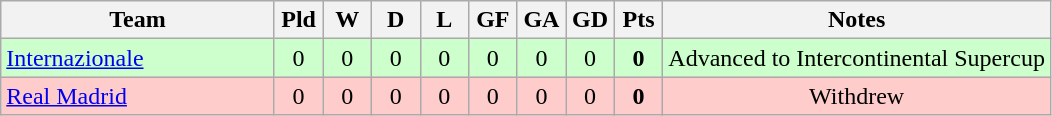<table class="wikitable" style="text-align:center;">
<tr>
<th width="175">Team</th>
<th width="25">Pld</th>
<th width="25">W</th>
<th width="25">D</th>
<th width="25">L</th>
<th width="25">GF</th>
<th width="25">GA</th>
<th width="25">GD</th>
<th width="25">Pts</th>
<th>Notes</th>
</tr>
<tr bgcolor=#ccffcc>
<td align=left> <a href='#'>Internazionale</a></td>
<td>0</td>
<td>0</td>
<td>0</td>
<td>0</td>
<td>0</td>
<td>0</td>
<td>0</td>
<td><strong>0</strong></td>
<td>Advanced to Intercontinental Supercup</td>
</tr>
<tr bgcolor=#ffcccc>
<td align=left> <a href='#'>Real Madrid</a></td>
<td>0</td>
<td>0</td>
<td>0</td>
<td>0</td>
<td>0</td>
<td>0</td>
<td>0</td>
<td><strong>0</strong></td>
<td>Withdrew</td>
</tr>
</table>
